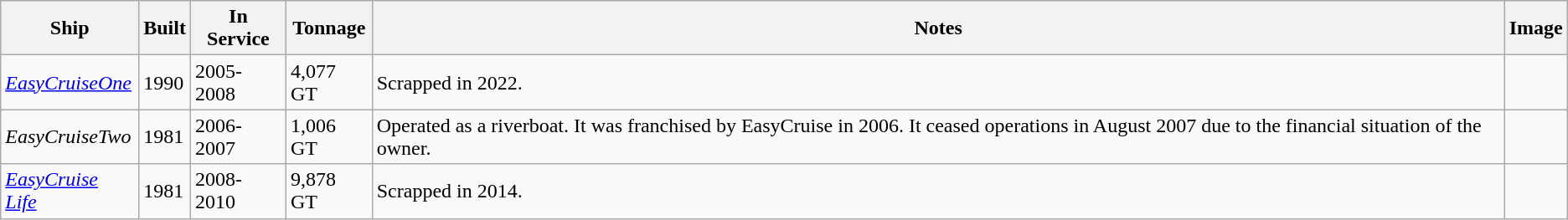<table class="wikitable">
<tr>
<th>Ship</th>
<th>Built</th>
<th>In Service</th>
<th>Tonnage</th>
<th>Notes</th>
<th>Image</th>
</tr>
<tr>
<td><em><a href='#'>EasyCruiseOne</a></em></td>
<td>1990</td>
<td>2005-2008</td>
<td>4,077 GT</td>
<td>Scrapped in 2022.</td>
<td></td>
</tr>
<tr>
<td><em>EasyCruiseTwo</em></td>
<td>1981</td>
<td>2006-2007</td>
<td>1,006 GT</td>
<td>Operated as a riverboat. It was franchised by EasyCruise in 2006. It ceased operations in August 2007 due to the financial situation of the owner.</td>
<td></td>
</tr>
<tr>
<td><em><a href='#'>EasyCruise Life</a></em></td>
<td>1981</td>
<td>2008-2010</td>
<td>9,878 GT</td>
<td>Scrapped in 2014.</td>
<td></td>
</tr>
</table>
